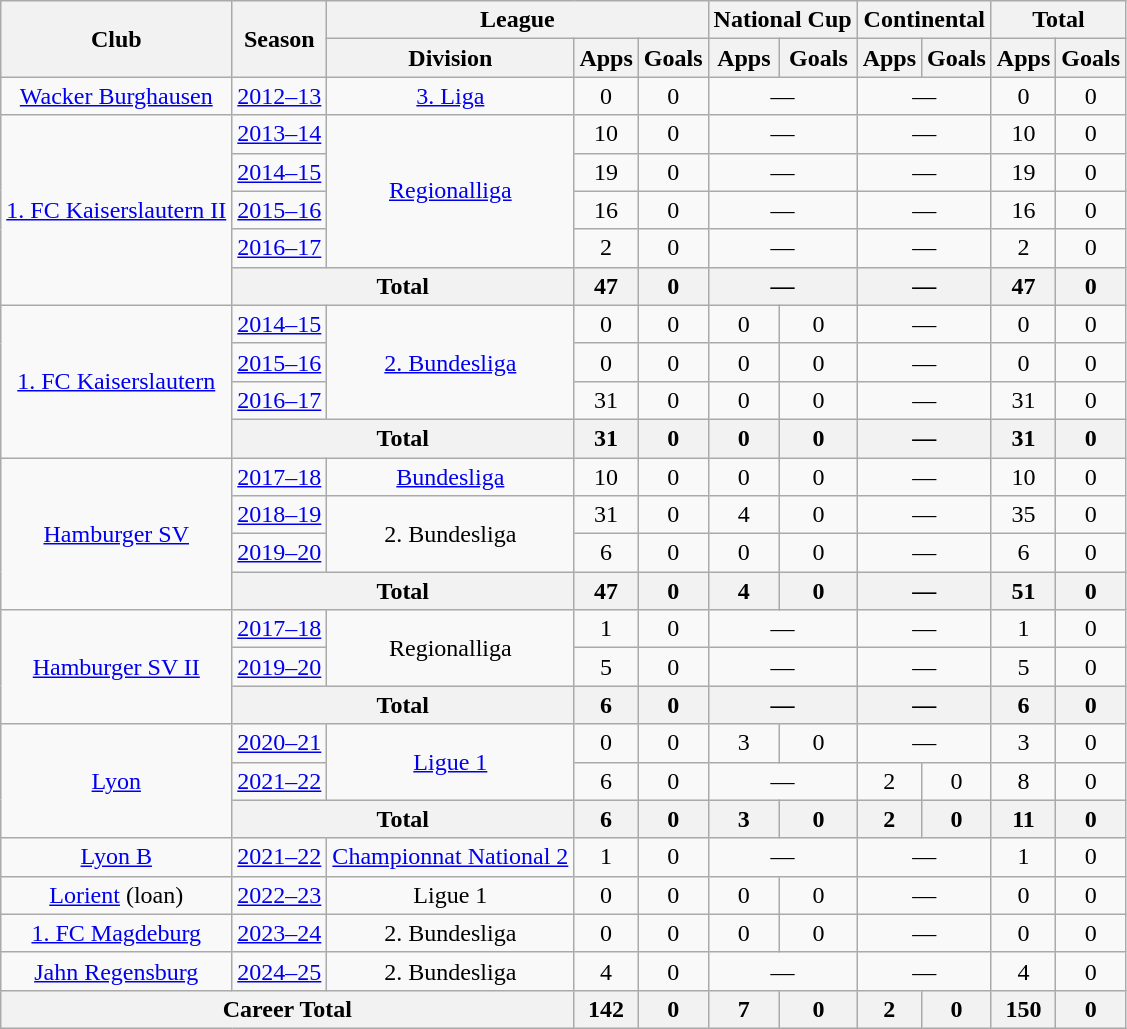<table class="wikitable" style="text-align: center">
<tr>
<th rowspan="2">Club</th>
<th rowspan="2">Season</th>
<th colspan="3">League</th>
<th colspan="2">National Cup</th>
<th colspan="2">Continental</th>
<th colspan="2">Total</th>
</tr>
<tr>
<th>Division</th>
<th>Apps</th>
<th>Goals</th>
<th>Apps</th>
<th>Goals</th>
<th>Apps</th>
<th>Goals</th>
<th>Apps</th>
<th>Goals</th>
</tr>
<tr>
<td><a href='#'>Wacker Burghausen</a></td>
<td><a href='#'>2012–13</a></td>
<td><a href='#'>3. Liga</a></td>
<td>0</td>
<td>0</td>
<td colspan="2">—</td>
<td colspan="2">—</td>
<td>0</td>
<td>0</td>
</tr>
<tr>
<td rowspan="5"><a href='#'>1. FC Kaiserslautern II</a></td>
<td><a href='#'>2013–14</a></td>
<td rowspan="4"><a href='#'>Regionalliga</a></td>
<td>10</td>
<td>0</td>
<td colspan="2">—</td>
<td colspan="2">—</td>
<td>10</td>
<td>0</td>
</tr>
<tr>
<td><a href='#'>2014–15</a></td>
<td>19</td>
<td>0</td>
<td colspan="2">—</td>
<td colspan="2">—</td>
<td>19</td>
<td>0</td>
</tr>
<tr>
<td><a href='#'>2015–16</a></td>
<td>16</td>
<td>0</td>
<td colspan="2">—</td>
<td colspan="2">—</td>
<td>16</td>
<td>0</td>
</tr>
<tr>
<td><a href='#'>2016–17</a></td>
<td>2</td>
<td>0</td>
<td colspan="2">—</td>
<td colspan="2">—</td>
<td>2</td>
<td>0</td>
</tr>
<tr>
<th colspan="2">Total</th>
<th>47</th>
<th>0</th>
<th colspan="2">—</th>
<th colspan="2">—</th>
<th>47</th>
<th>0</th>
</tr>
<tr>
<td rowspan="4"><a href='#'>1. FC Kaiserslautern</a></td>
<td><a href='#'>2014–15</a></td>
<td rowspan="3"><a href='#'>2. Bundesliga</a></td>
<td>0</td>
<td>0</td>
<td>0</td>
<td>0</td>
<td colspan="2">—</td>
<td>0</td>
<td>0</td>
</tr>
<tr>
<td><a href='#'>2015–16</a></td>
<td>0</td>
<td>0</td>
<td>0</td>
<td>0</td>
<td colspan="2">—</td>
<td>0</td>
<td>0</td>
</tr>
<tr>
<td><a href='#'>2016–17</a></td>
<td>31</td>
<td>0</td>
<td>0</td>
<td>0</td>
<td colspan="2">—</td>
<td>31</td>
<td>0</td>
</tr>
<tr>
<th colspan="2">Total</th>
<th>31</th>
<th>0</th>
<th>0</th>
<th>0</th>
<th colspan="2">—</th>
<th>31</th>
<th>0</th>
</tr>
<tr>
<td rowspan="4"><a href='#'>Hamburger SV</a></td>
<td><a href='#'>2017–18</a></td>
<td><a href='#'>Bundesliga</a></td>
<td>10</td>
<td>0</td>
<td>0</td>
<td>0</td>
<td colspan="2">—</td>
<td>10</td>
<td>0</td>
</tr>
<tr>
<td><a href='#'>2018–19</a></td>
<td rowspan="2">2. Bundesliga</td>
<td>31</td>
<td>0</td>
<td>4</td>
<td>0</td>
<td colspan="2">—</td>
<td>35</td>
<td>0</td>
</tr>
<tr>
<td><a href='#'>2019–20</a></td>
<td>6</td>
<td>0</td>
<td>0</td>
<td>0</td>
<td colspan="2">—</td>
<td>6</td>
<td>0</td>
</tr>
<tr>
<th colspan="2">Total</th>
<th>47</th>
<th>0</th>
<th>4</th>
<th>0</th>
<th colspan="2">—</th>
<th>51</th>
<th>0</th>
</tr>
<tr>
<td rowspan="3"><a href='#'>Hamburger SV II</a></td>
<td><a href='#'>2017–18</a></td>
<td rowspan="2">Regionalliga</td>
<td>1</td>
<td>0</td>
<td colspan="2">—</td>
<td colspan="2">—</td>
<td>1</td>
<td>0</td>
</tr>
<tr>
<td><a href='#'>2019–20</a></td>
<td>5</td>
<td>0</td>
<td colspan="2">—</td>
<td colspan="2">—</td>
<td>5</td>
<td>0</td>
</tr>
<tr>
<th colspan="2">Total</th>
<th>6</th>
<th>0</th>
<th colspan="2">—</th>
<th colspan="2">—</th>
<th>6</th>
<th>0</th>
</tr>
<tr>
<td rowspan="3"><a href='#'>Lyon</a></td>
<td><a href='#'>2020–21</a></td>
<td rowspan="2"><a href='#'>Ligue 1</a></td>
<td>0</td>
<td>0</td>
<td>3</td>
<td>0</td>
<td colspan="2">—</td>
<td>3</td>
<td>0</td>
</tr>
<tr>
<td><a href='#'>2021–22</a></td>
<td>6</td>
<td>0</td>
<td colspan="2">—</td>
<td>2</td>
<td>0</td>
<td>8</td>
<td>0</td>
</tr>
<tr>
<th colspan="2">Total</th>
<th>6</th>
<th>0</th>
<th>3</th>
<th>0</th>
<th>2</th>
<th>0</th>
<th>11</th>
<th>0</th>
</tr>
<tr>
<td><a href='#'>Lyon B</a></td>
<td><a href='#'>2021–22</a></td>
<td><a href='#'>Championnat National 2</a></td>
<td>1</td>
<td>0</td>
<td colspan="2">—</td>
<td colspan="2">—</td>
<td>1</td>
<td>0</td>
</tr>
<tr>
<td><a href='#'>Lorient</a> (loan)</td>
<td><a href='#'>2022–23</a></td>
<td>Ligue 1</td>
<td>0</td>
<td>0</td>
<td>0</td>
<td>0</td>
<td colspan="2">—</td>
<td>0</td>
<td>0</td>
</tr>
<tr>
<td><a href='#'>1. FC Magdeburg</a></td>
<td><a href='#'>2023–24</a></td>
<td>2. Bundesliga</td>
<td>0</td>
<td>0</td>
<td>0</td>
<td>0</td>
<td colspan="2">—</td>
<td>0</td>
<td>0</td>
</tr>
<tr>
<td><a href='#'>Jahn Regensburg</a></td>
<td><a href='#'>2024–25</a></td>
<td>2. Bundesliga</td>
<td>4</td>
<td>0</td>
<td colspan="2">—</td>
<td colspan="2">—</td>
<td>4</td>
<td>0</td>
</tr>
<tr>
<th colspan="3">Career Total</th>
<th>142</th>
<th>0</th>
<th>7</th>
<th>0</th>
<th>2</th>
<th>0</th>
<th>150</th>
<th>0</th>
</tr>
</table>
